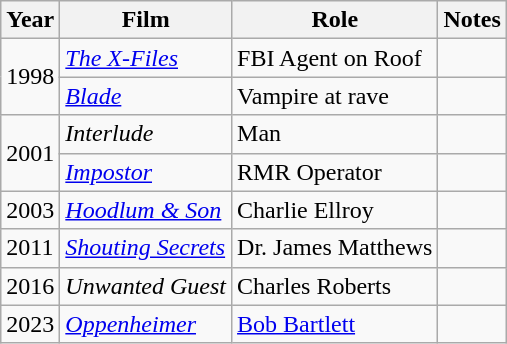<table class="wikitable">
<tr>
<th>Year</th>
<th>Film</th>
<th>Role</th>
<th>Notes</th>
</tr>
<tr>
<td rowspan=2>1998</td>
<td><em><a href='#'>The X-Files</a></em></td>
<td>FBI Agent on Roof</td>
<td></td>
</tr>
<tr>
<td><em><a href='#'>Blade</a></em></td>
<td>Vampire at rave</td>
<td></td>
</tr>
<tr>
<td rowspan=2>2001</td>
<td><em>Interlude</em></td>
<td>Man</td>
<td></td>
</tr>
<tr>
<td><em><a href='#'>Impostor</a></em></td>
<td>RMR Operator</td>
<td></td>
</tr>
<tr>
<td>2003</td>
<td><em><a href='#'>Hoodlum & Son</a></em></td>
<td>Charlie Ellroy</td>
<td></td>
</tr>
<tr>
<td>2011</td>
<td><em><a href='#'>Shouting Secrets</a></em></td>
<td>Dr. James Matthews</td>
<td></td>
</tr>
<tr>
<td>2016</td>
<td><em>Unwanted Guest</em></td>
<td>Charles Roberts</td>
<td></td>
</tr>
<tr>
<td>2023</td>
<td><em><a href='#'>Oppenheimer</a></em></td>
<td><a href='#'>Bob Bartlett</a></td>
<td></td>
</tr>
</table>
